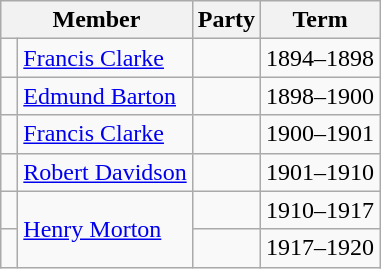<table class="wikitable">
<tr>
<th colspan="2">Member</th>
<th>Party</th>
<th>Term</th>
</tr>
<tr>
<td> </td>
<td><a href='#'>Francis Clarke</a></td>
<td></td>
<td>1894–1898</td>
</tr>
<tr>
<td> </td>
<td><a href='#'>Edmund Barton</a></td>
<td></td>
<td>1898–1900</td>
</tr>
<tr>
<td> </td>
<td><a href='#'>Francis Clarke</a></td>
<td></td>
<td>1900–1901</td>
</tr>
<tr>
<td> </td>
<td><a href='#'>Robert Davidson</a></td>
<td></td>
<td>1901–1910</td>
</tr>
<tr>
<td> </td>
<td rowspan="2"><a href='#'>Henry Morton</a></td>
<td></td>
<td>1910–1917</td>
</tr>
<tr>
<td> </td>
<td></td>
<td>1917–1920</td>
</tr>
</table>
